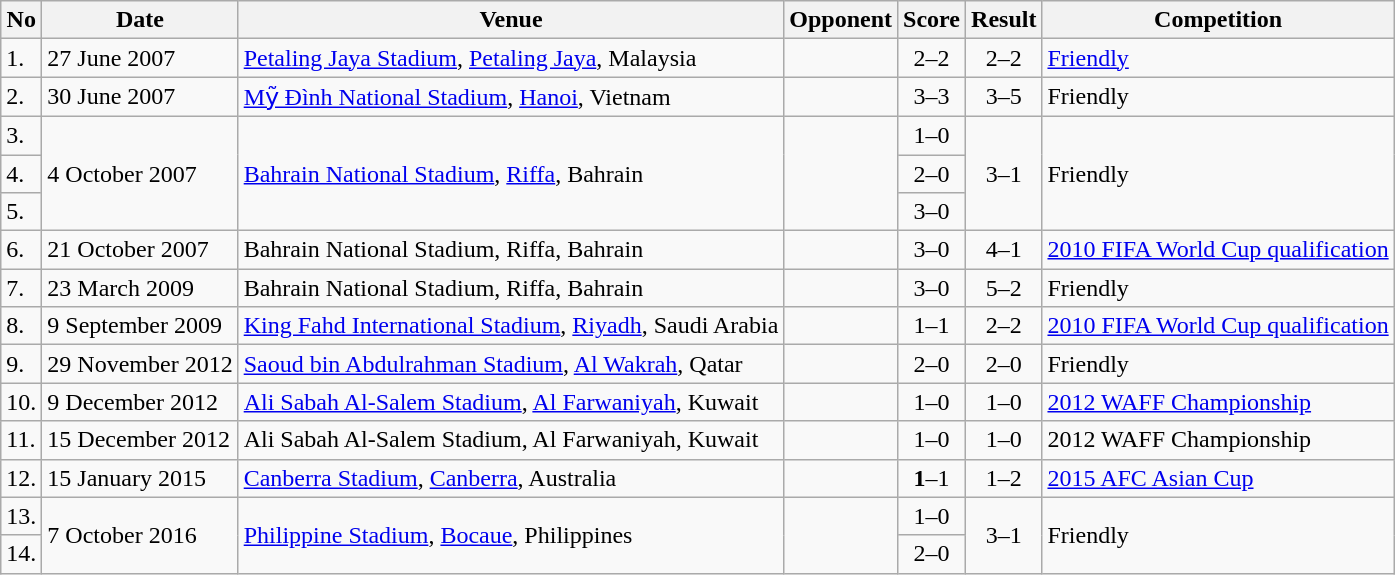<table class="wikitable">
<tr>
<th>No</th>
<th>Date</th>
<th>Venue</th>
<th>Opponent</th>
<th>Score</th>
<th>Result</th>
<th>Competition</th>
</tr>
<tr>
<td>1.</td>
<td>27 June 2007</td>
<td><a href='#'>Petaling Jaya Stadium</a>, <a href='#'>Petaling Jaya</a>, Malaysia</td>
<td></td>
<td align=center>2–2</td>
<td align=center>2–2</td>
<td><a href='#'>Friendly</a></td>
</tr>
<tr>
<td>2.</td>
<td>30 June 2007</td>
<td><a href='#'>Mỹ Đình National Stadium</a>, <a href='#'>Hanoi</a>, Vietnam</td>
<td></td>
<td align=center>3–3</td>
<td align=center>3–5</td>
<td>Friendly</td>
</tr>
<tr>
<td>3.</td>
<td rowspan=3>4 October 2007</td>
<td rowspan=3><a href='#'>Bahrain National Stadium</a>, <a href='#'>Riffa</a>, Bahrain</td>
<td rowspan=3></td>
<td align=center>1–0</td>
<td rowspan=3 style="text-align:center">3–1</td>
<td rowspan=3>Friendly</td>
</tr>
<tr>
<td>4.</td>
<td align=center>2–0</td>
</tr>
<tr>
<td>5.</td>
<td align=center>3–0</td>
</tr>
<tr>
<td>6.</td>
<td>21 October 2007</td>
<td>Bahrain National Stadium, Riffa, Bahrain</td>
<td></td>
<td align=center>3–0</td>
<td align=center>4–1</td>
<td><a href='#'>2010 FIFA World Cup qualification</a></td>
</tr>
<tr>
<td>7.</td>
<td>23 March 2009</td>
<td>Bahrain National Stadium, Riffa, Bahrain</td>
<td></td>
<td align=center>3–0</td>
<td align=center>5–2</td>
<td>Friendly</td>
</tr>
<tr>
<td>8.</td>
<td>9 September 2009</td>
<td><a href='#'>King Fahd International Stadium</a>, <a href='#'>Riyadh</a>, Saudi Arabia</td>
<td></td>
<td align=center>1–1</td>
<td align=center>2–2</td>
<td><a href='#'>2010 FIFA World Cup qualification</a></td>
</tr>
<tr>
<td>9.</td>
<td>29 November 2012</td>
<td><a href='#'>Saoud bin Abdulrahman Stadium</a>, <a href='#'>Al Wakrah</a>, Qatar</td>
<td></td>
<td align=center>2–0</td>
<td align=center>2–0</td>
<td>Friendly</td>
</tr>
<tr>
<td>10.</td>
<td>9 December 2012</td>
<td><a href='#'>Ali Sabah Al-Salem Stadium</a>, <a href='#'>Al Farwaniyah</a>, Kuwait</td>
<td></td>
<td align=center>1–0</td>
<td align=center>1–0</td>
<td><a href='#'>2012 WAFF Championship</a></td>
</tr>
<tr>
<td>11.</td>
<td>15 December 2012</td>
<td>Ali Sabah Al-Salem Stadium, Al Farwaniyah, Kuwait</td>
<td></td>
<td align=center>1–0</td>
<td align=center>1–0</td>
<td>2012 WAFF Championship</td>
</tr>
<tr>
<td>12.</td>
<td>15 January 2015</td>
<td><a href='#'>Canberra Stadium</a>, <a href='#'>Canberra</a>, Australia</td>
<td></td>
<td align=center><strong>1</strong>–1</td>
<td align=center>1–2</td>
<td><a href='#'>2015 AFC Asian Cup</a></td>
</tr>
<tr>
<td>13.</td>
<td rowspan=2>7 October 2016</td>
<td rowspan=2><a href='#'>Philippine Stadium</a>, <a href='#'>Bocaue</a>, Philippines</td>
<td rowspan=2></td>
<td align=center>1–0</td>
<td rowspan=2 style="text-align:center">3–1</td>
<td rowspan=2>Friendly</td>
</tr>
<tr>
<td>14.</td>
<td align=center>2–0</td>
</tr>
</table>
